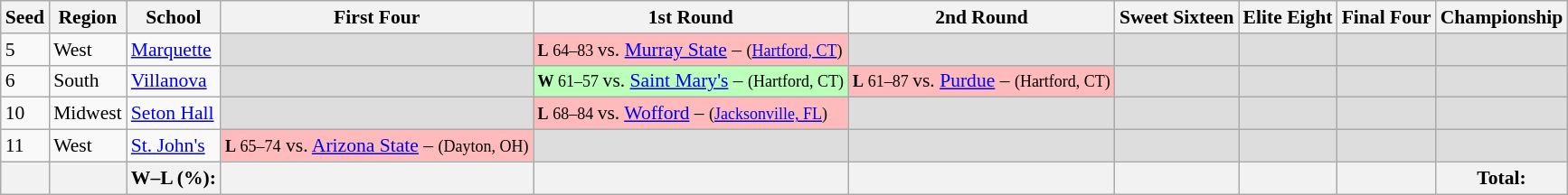<table class="sortable wikitable" style="white-space:nowrap; font-size:90%;">
<tr>
<th>Seed</th>
<th>Region</th>
<th>School</th>
<th>First Four</th>
<th>1st Round</th>
<th>2nd Round</th>
<th>Sweet Sixteen</th>
<th>Elite Eight</th>
<th>Final Four</th>
<th>Championship</th>
</tr>
<tr>
<td>5</td>
<td>West</td>
<td><a href='#'>Marquette</a></td>
<td bgcolor=#ddd></td>
<td style="background:#fbb;"><small> <strong>L</strong> 64–83 </small> vs. <a href='#'>Murray State</a> – <small>(<a href='#'>Hartford, CT</a>)</small></td>
<td bgcolor=#ddd></td>
<td bgcolor=#ddd></td>
<td bgcolor=#ddd></td>
<td bgcolor=#ddd></td>
<td bgcolor=#ddd></td>
</tr>
<tr>
<td>6</td>
<td>South</td>
<td><a href='#'>Villanova</a></td>
<td bgcolor="#ddd"></td>
<td style="background:#bfb;"><small> <strong>W</strong> 61–57 </small> vs. <a href='#'>Saint Mary's</a>  – <small>(Hartford, CT)</small></td>
<td style="background:#fbb;"><small> <strong>L</strong> 61–87 </small> vs. <a href='#'>Purdue</a>   – <small>(Hartford, CT)</small></td>
<td bgcolor="#ddd"></td>
<td bgcolor="#ddd"></td>
<td bgcolor="#ddd"></td>
<td bgcolor="#ddd"></td>
</tr>
<tr>
<td>10</td>
<td>Midwest</td>
<td><a href='#'>Seton Hall</a></td>
<td bgcolor="#ddd"></td>
<td style="background:#fbb;"><small> <strong>L</strong> 68–84 </small> vs. <a href='#'>Wofford</a> – <small>(<a href='#'>Jacksonville, FL</a>)</small></td>
<td bgcolor="#ddd"></td>
<td bgcolor="#ddd"></td>
<td bgcolor="#ddd"></td>
<td bgcolor="#ddd"></td>
<td bgcolor="#ddd"></td>
</tr>
<tr>
<td>11</td>
<td>West</td>
<td><a href='#'>St. John's</a></td>
<td style="background:#fbb;"><small> <strong>L</strong> 65–74</small> vs. <a href='#'>Arizona State</a> – <small>(Dayton, OH)</small></td>
<td bgcolor="#ddd"></td>
<td bgcolor="#ddd"></td>
<td bgcolor="#ddd"></td>
<td bgcolor="#ddd"></td>
<td bgcolor="#ddd"></td>
<td bgcolor="#ddd"></td>
</tr>
<tr>
<th></th>
<th></th>
<th>W–L (%):</th>
<th></th>
<th></th>
<th></th>
<th></th>
<th></th>
<th></th>
<th> Total: </th>
</tr>
</table>
